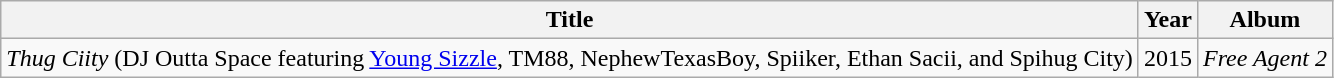<table class="wikitable">
<tr>
<th>Title</th>
<th>Year</th>
<th>Album</th>
</tr>
<tr>
<td><em>Thug Ciity</em> (DJ Outta Space featuring <a href='#'>Young Sizzle</a>, TM88, NephewTexasBoy, Spiiker, Ethan Sacii, and Spihug City)</td>
<td>2015</td>
<td><em>Free Agent 2</em></td>
</tr>
</table>
